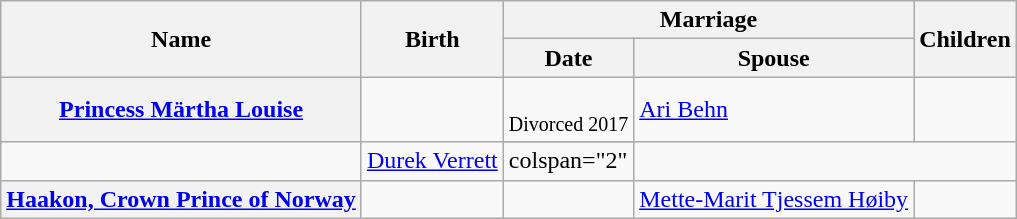<table class="wikitable plainrowheaders">
<tr>
<th rowspan="2" scope="col">Name</th>
<th rowspan="2" scope="col">Birth</th>
<th colspan="2" scope="col">Marriage</th>
<th rowspan="2" scope="col">Children</th>
</tr>
<tr>
<th scope="col">Date</th>
<th scope="col">Spouse</th>
</tr>
<tr>
<th rowspan="2" scope="row"><a href='#'>Princess Märtha Louise</a></th>
<td rowspan="2"></td>
<td><br><small>Divorced 2017</small></td>
<td><a href='#'>Ari Behn</a></td>
<td></td>
</tr>
<tr>
</tr>
<tr>
<td></td>
<td><a href='#'>Durek Verrett</a></td>
<td>colspan="2" </td>
</tr>
<tr>
<th rowspan="2" scope="row"><a href='#'>Haakon, Crown Prince of Norway</a></th>
<td rowspan="2"></td>
<td rowspan="2"></td>
<td rowspan="2"><a href='#'>Mette-Marit Tjessem Høiby</a></td>
<td></td>
</tr>
</table>
